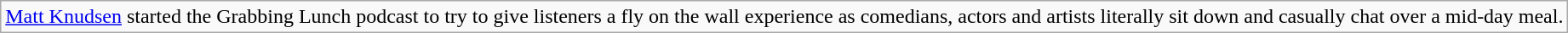<table class="wikitable" border="0">
<tr>
<td><a href='#'>Matt Knudsen</a> started the Grabbing Lunch podcast to try to give listeners a fly on the wall experience as comedians, actors and artists literally sit down and casually chat over a mid-day meal.</td>
</tr>
</table>
